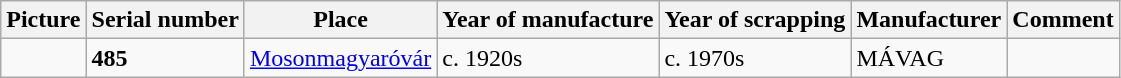<table class=wikitable>
<tr>
<th bgcolor="#CEDFF2">Picture</th>
<th bgcolor="#CEDFF2">Serial number</th>
<th bgcolor="#CEDFF2">Place</th>
<th bgcolor="#CEDFF2">Year of manufacture</th>
<th bgcolor="#CEDFF2">Year of scrapping</th>
<th bgcolor="#CEDFF2">Manufacturer</th>
<th bgcolor="#CEDFF2">Comment</th>
</tr>
<tr>
<td></td>
<td><strong>485</strong></td>
<td><a href='#'>Mosonmagyaróvár</a></td>
<td>c. 1920s</td>
<td>c. 1970s</td>
<td>MÁVAG</td>
<td><small></small></td>
</tr>
</table>
